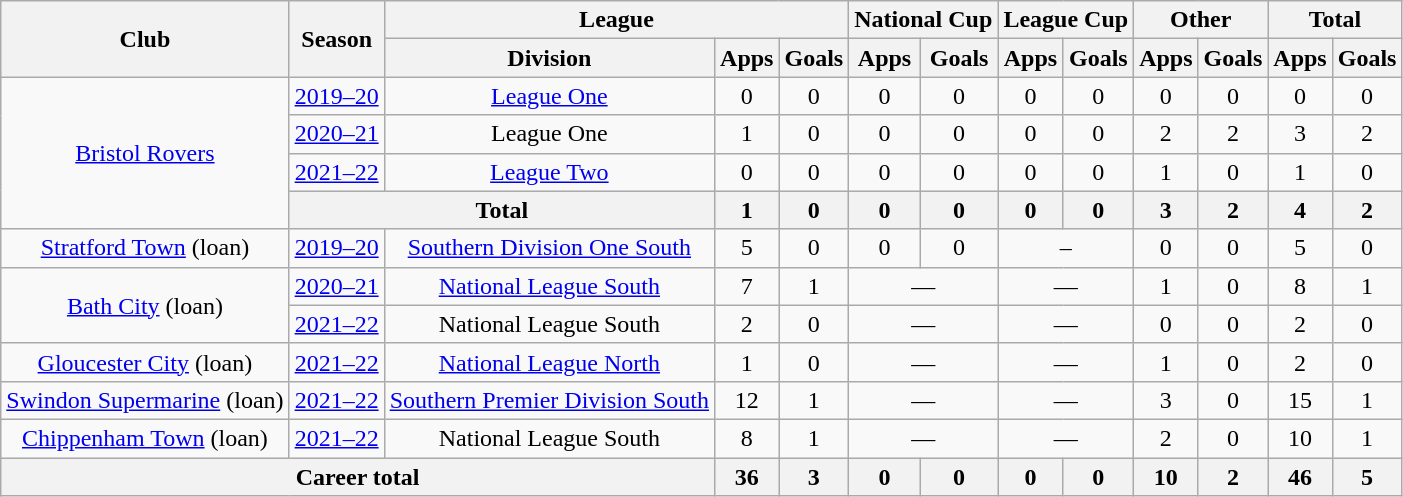<table class="wikitable" style="text-align:center">
<tr>
<th rowspan="2">Club</th>
<th rowspan="2">Season</th>
<th colspan="3">League</th>
<th colspan="2">National Cup</th>
<th colspan="2">League Cup</th>
<th colspan="2">Other</th>
<th colspan="2">Total</th>
</tr>
<tr>
<th>Division</th>
<th>Apps</th>
<th>Goals</th>
<th>Apps</th>
<th>Goals</th>
<th>Apps</th>
<th>Goals</th>
<th>Apps</th>
<th>Goals</th>
<th>Apps</th>
<th>Goals</th>
</tr>
<tr>
<td rowspan="4"><a href='#'>Bristol Rovers</a></td>
<td><a href='#'>2019–20</a></td>
<td><a href='#'>League One</a></td>
<td>0</td>
<td>0</td>
<td>0</td>
<td>0</td>
<td>0</td>
<td>0</td>
<td>0</td>
<td>0</td>
<td>0</td>
<td>0</td>
</tr>
<tr>
<td><a href='#'>2020–21</a></td>
<td>League One</td>
<td>1</td>
<td>0</td>
<td>0</td>
<td>0</td>
<td>0</td>
<td>0</td>
<td>2</td>
<td>2</td>
<td>3</td>
<td>2</td>
</tr>
<tr>
<td><a href='#'>2021–22</a></td>
<td><a href='#'>League Two</a></td>
<td>0</td>
<td>0</td>
<td>0</td>
<td>0</td>
<td>0</td>
<td>0</td>
<td>1</td>
<td>0</td>
<td>1</td>
<td>0</td>
</tr>
<tr>
<th colspan="2">Total</th>
<th>1</th>
<th>0</th>
<th>0</th>
<th>0</th>
<th>0</th>
<th>0</th>
<th>3</th>
<th>2</th>
<th>4</th>
<th>2</th>
</tr>
<tr>
<td><a href='#'>Stratford Town</a> (loan)</td>
<td><a href='#'>2019–20</a></td>
<td><a href='#'>Southern Division One South</a></td>
<td>5</td>
<td>0</td>
<td>0</td>
<td>0</td>
<td colspan="2">–</td>
<td>0</td>
<td>0</td>
<td>5</td>
<td>0</td>
</tr>
<tr>
<td rowspan="2"><a href='#'>Bath City</a> (loan)</td>
<td><a href='#'>2020–21</a></td>
<td><a href='#'>National League South</a></td>
<td>7</td>
<td>1</td>
<td colspan="2">—</td>
<td colspan="2">—</td>
<td>1</td>
<td>0</td>
<td>8</td>
<td>1</td>
</tr>
<tr>
<td><a href='#'>2021–22</a></td>
<td>National League South</td>
<td>2</td>
<td>0</td>
<td colspan="2">—</td>
<td colspan="2">—</td>
<td>0</td>
<td>0</td>
<td>2</td>
<td>0</td>
</tr>
<tr>
<td><a href='#'>Gloucester City</a> (loan)</td>
<td><a href='#'>2021–22</a></td>
<td><a href='#'>National League North</a></td>
<td>1</td>
<td>0</td>
<td colspan="2">—</td>
<td colspan="2">—</td>
<td>1</td>
<td>0</td>
<td>2</td>
<td>0</td>
</tr>
<tr>
<td><a href='#'>Swindon Supermarine</a> (loan)</td>
<td><a href='#'>2021–22</a></td>
<td><a href='#'>Southern Premier Division South</a></td>
<td>12</td>
<td>1</td>
<td colspan="2">—</td>
<td colspan="2">—</td>
<td>3</td>
<td>0</td>
<td>15</td>
<td>1</td>
</tr>
<tr>
<td><a href='#'>Chippenham Town</a> (loan)</td>
<td><a href='#'>2021–22</a></td>
<td>National League South</td>
<td>8</td>
<td>1</td>
<td colspan="2">—</td>
<td colspan="2">—</td>
<td>2</td>
<td>0</td>
<td>10</td>
<td>1</td>
</tr>
<tr>
<th colspan="3">Career total</th>
<th>36</th>
<th>3</th>
<th>0</th>
<th>0</th>
<th>0</th>
<th>0</th>
<th>10</th>
<th>2</th>
<th>46</th>
<th>5</th>
</tr>
</table>
